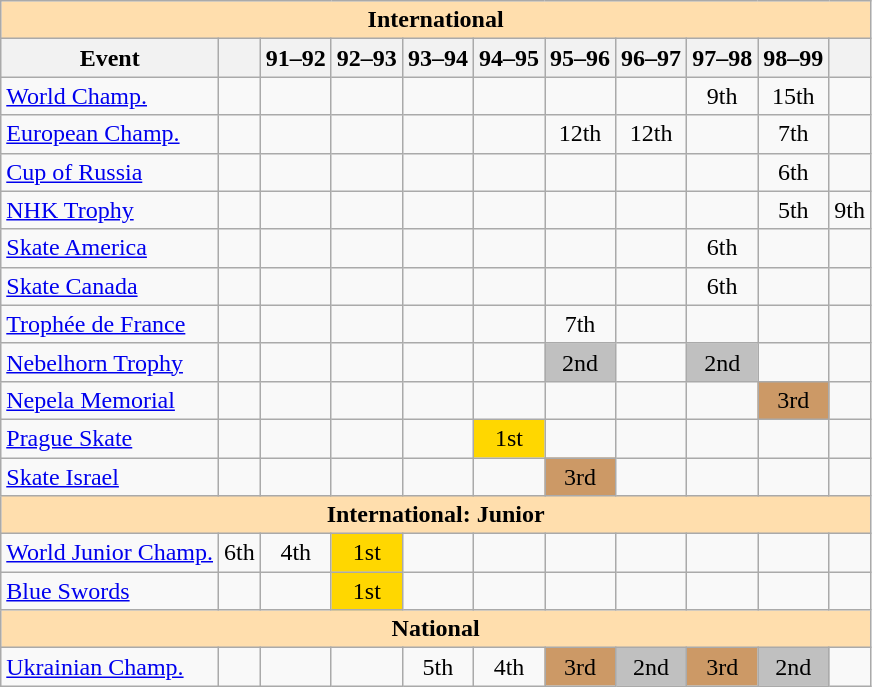<table class="wikitable" style="text-align:center">
<tr>
<th style="background-color: #ffdead; " colspan=11 align=center>International</th>
</tr>
<tr>
<th>Event</th>
<th> <br> </th>
<th>91–92 <br> </th>
<th>92–93 <br> </th>
<th>93–94 <br> </th>
<th>94–95 <br> </th>
<th>95–96 <br> </th>
<th>96–97 <br> </th>
<th>97–98 <br> </th>
<th>98–99 <br> </th>
<th> <br> </th>
</tr>
<tr>
<td align=left><a href='#'>World Champ.</a></td>
<td></td>
<td></td>
<td></td>
<td></td>
<td></td>
<td></td>
<td></td>
<td>9th</td>
<td>15th</td>
<td></td>
</tr>
<tr>
<td align=left><a href='#'>European Champ.</a></td>
<td></td>
<td></td>
<td></td>
<td></td>
<td></td>
<td>12th</td>
<td>12th</td>
<td></td>
<td>7th</td>
<td></td>
</tr>
<tr>
<td align=left> <a href='#'>Cup of Russia</a></td>
<td></td>
<td></td>
<td></td>
<td></td>
<td></td>
<td></td>
<td></td>
<td></td>
<td>6th</td>
<td></td>
</tr>
<tr>
<td align=left> <a href='#'>NHK Trophy</a></td>
<td></td>
<td></td>
<td></td>
<td></td>
<td></td>
<td></td>
<td></td>
<td></td>
<td>5th</td>
<td>9th</td>
</tr>
<tr>
<td align=left> <a href='#'>Skate America</a></td>
<td></td>
<td></td>
<td></td>
<td></td>
<td></td>
<td></td>
<td></td>
<td>6th</td>
<td></td>
<td></td>
</tr>
<tr>
<td align=left> <a href='#'>Skate Canada</a></td>
<td></td>
<td></td>
<td></td>
<td></td>
<td></td>
<td></td>
<td></td>
<td>6th</td>
<td></td>
<td></td>
</tr>
<tr>
<td align=left> <a href='#'>Trophée de France</a></td>
<td></td>
<td></td>
<td></td>
<td></td>
<td></td>
<td>7th</td>
<td></td>
<td></td>
<td></td>
<td></td>
</tr>
<tr>
<td align=left><a href='#'>Nebelhorn Trophy</a></td>
<td></td>
<td></td>
<td></td>
<td></td>
<td></td>
<td bgcolor=silver>2nd</td>
<td></td>
<td bgcolor=silver>2nd</td>
<td></td>
<td></td>
</tr>
<tr>
<td align=left><a href='#'>Nepela Memorial</a></td>
<td></td>
<td></td>
<td></td>
<td></td>
<td></td>
<td></td>
<td></td>
<td></td>
<td bgcolor=cc9966>3rd</td>
<td></td>
</tr>
<tr>
<td align=left><a href='#'>Prague Skate</a></td>
<td></td>
<td></td>
<td></td>
<td></td>
<td bgcolor=gold>1st</td>
<td></td>
<td></td>
<td></td>
<td></td>
<td></td>
</tr>
<tr>
<td align=left><a href='#'>Skate Israel</a></td>
<td></td>
<td></td>
<td></td>
<td></td>
<td></td>
<td bgcolor=cc9966>3rd</td>
<td></td>
<td></td>
<td></td>
<td></td>
</tr>
<tr>
<th style="background-color: #ffdead; " colspan=11 align=center>International: Junior</th>
</tr>
<tr>
<td align=left><a href='#'>World Junior Champ.</a></td>
<td>6th</td>
<td>4th</td>
<td bgcolor=gold>1st</td>
<td></td>
<td></td>
<td></td>
<td></td>
<td></td>
<td></td>
<td></td>
</tr>
<tr>
<td align=left><a href='#'>Blue Swords</a></td>
<td></td>
<td></td>
<td bgcolor=gold>1st</td>
<td></td>
<td></td>
<td></td>
<td></td>
<td></td>
<td></td>
<td></td>
</tr>
<tr>
<th style="background-color: #ffdead; " colspan=11 align=center>National</th>
</tr>
<tr>
<td align=left><a href='#'>Ukrainian Champ.</a></td>
<td></td>
<td></td>
<td></td>
<td>5th</td>
<td>4th</td>
<td bgcolor=cc9966>3rd</td>
<td bgcolor=silver>2nd</td>
<td bgcolor=cc9966>3rd</td>
<td bgcolor=silver>2nd</td>
<td></td>
</tr>
</table>
